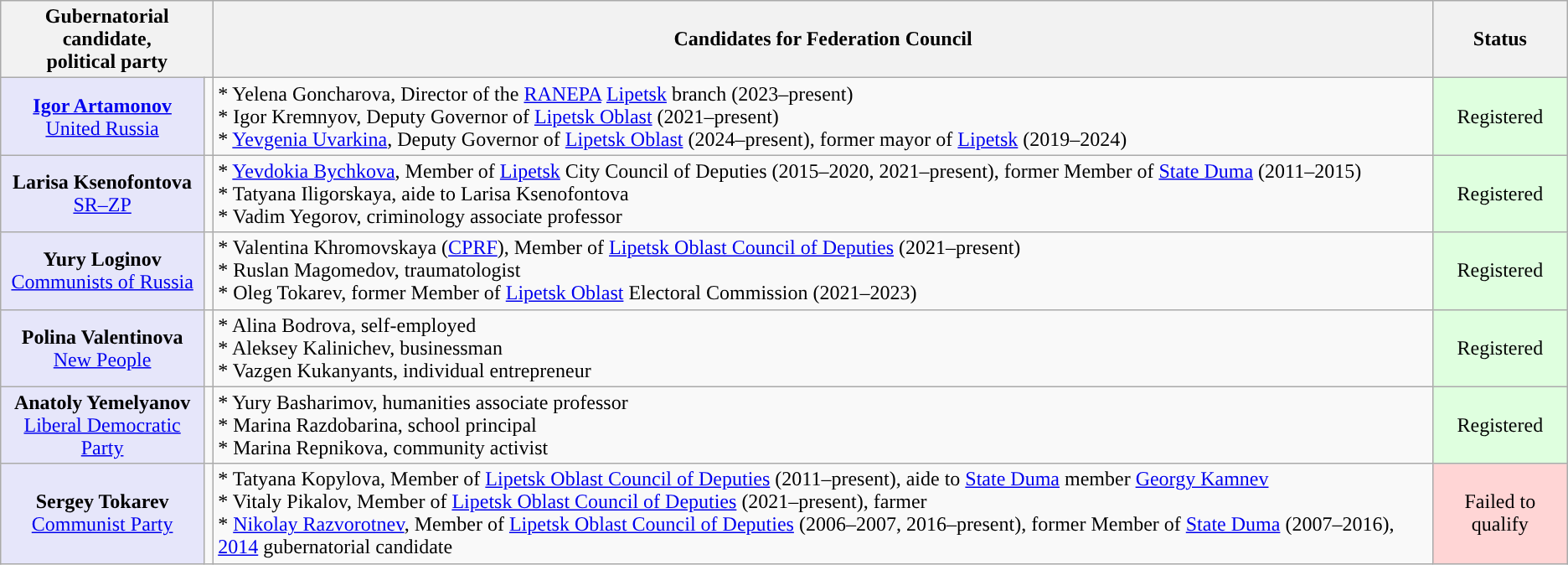<table class="wikitable" style="text-align:center;">
<tr>
<th colspan="2">Gubernatorial candidate,<br>political party</th>
<th>Candidates for Federation Council</th>
<th>Status</th>
</tr>
<tr>
<td style="background:lavender;"><strong><a href='#'>Igor Artamonov</a></strong><br><a href='#'>United Russia</a></td>
<td style="background-color:"></td>
<td align=left>* Yelena Goncharova, Director of the <a href='#'>RANEPA</a> <a href='#'>Lipetsk</a> branch (2023–present)<br> * Igor Kremnyov, Deputy Governor of <a href='#'>Lipetsk Oblast</a> (2021–present)<br> * <a href='#'>Yevgenia Uvarkina</a>, Deputy Governor of <a href='#'>Lipetsk Oblast</a> (2024–present), former mayor of <a href='#'>Lipetsk</a> (2019–2024)</td>
<td bgcolor="#DFFFDF">Registered</td>
</tr>
<tr>
<td style="background:lavender;"><strong>Larisa Ksenofontova</strong><br><a href='#'>SR–ZP</a></td>
<td style="background-color:"></td>
<td align=left>* <a href='#'>Yevdokia Bychkova</a>, Member of <a href='#'>Lipetsk</a> City Council of Deputies (2015–2020, 2021–present), former Member of <a href='#'>State Duma</a> (2011–2015)<br>* Tatyana Iligorskaya, aide to Larisa Ksenofontova<br>* Vadim Yegorov, criminology associate professor</td>
<td bgcolor="#DFFFDF">Registered</td>
</tr>
<tr>
<td style="background:lavender;"><strong>Yury Loginov</strong><br><a href='#'>Communists of Russia</a></td>
<td style="background-color:"></td>
<td align=left>* Valentina Khromovskaya (<a href='#'>CPRF</a>), Member of <a href='#'>Lipetsk Oblast Council of Deputies</a> (2021–present)<br>* Ruslan Magomedov, traumatologist<br>* Oleg Tokarev, former Member of <a href='#'>Lipetsk Oblast</a> Electoral Commission (2021–2023)</td>
<td bgcolor="#DFFFDF">Registered</td>
</tr>
<tr>
<td style="background:lavender;"><strong>Polina Valentinova</strong><br><a href='#'>New People</a></td>
<td style="background-color:"></td>
<td align=left>* Alina Bodrova, self-employed<br>* Aleksey Kalinichev, businessman<br>* Vazgen Kukanyants, individual entrepreneur</td>
<td bgcolor="#DFFFDF">Registered</td>
</tr>
<tr>
<td style="background:lavender;"><strong>Anatoly Yemelyanov</strong><br><a href='#'>Liberal Democratic Party</a></td>
<td style="background-color:"></td>
<td align=left>* Yury Basharimov, humanities associate professor<br>* Marina Razdobarina, school principal<br>* Marina Repnikova, community activist</td>
<td bgcolor="#DFFFDF">Registered</td>
</tr>
<tr>
<td style="background:lavender;"><strong>Sergey Tokarev</strong><br><a href='#'>Communist Party</a></td>
<td style="background-color:"></td>
<td align=left>* Tatyana Kopylova, Member of <a href='#'>Lipetsk Oblast Council of Deputies</a> (2011–present), aide to <a href='#'>State Duma</a> member <a href='#'>Georgy Kamnev</a><br>* Vitaly Pikalov, Member of <a href='#'>Lipetsk Oblast Council of Deputies</a> (2021–present), farmer<br>* <a href='#'>Nikolay Razvorotnev</a>, Member of <a href='#'>Lipetsk Oblast Council of Deputies</a> (2006–2007, 2016–present), former Member of <a href='#'>State Duma</a> (2007–2016), <a href='#'>2014</a> gubernatorial candidate</td>
<td bgcolor="#FFD5D5">Failed to qualify</td>
</tr>
</table>
